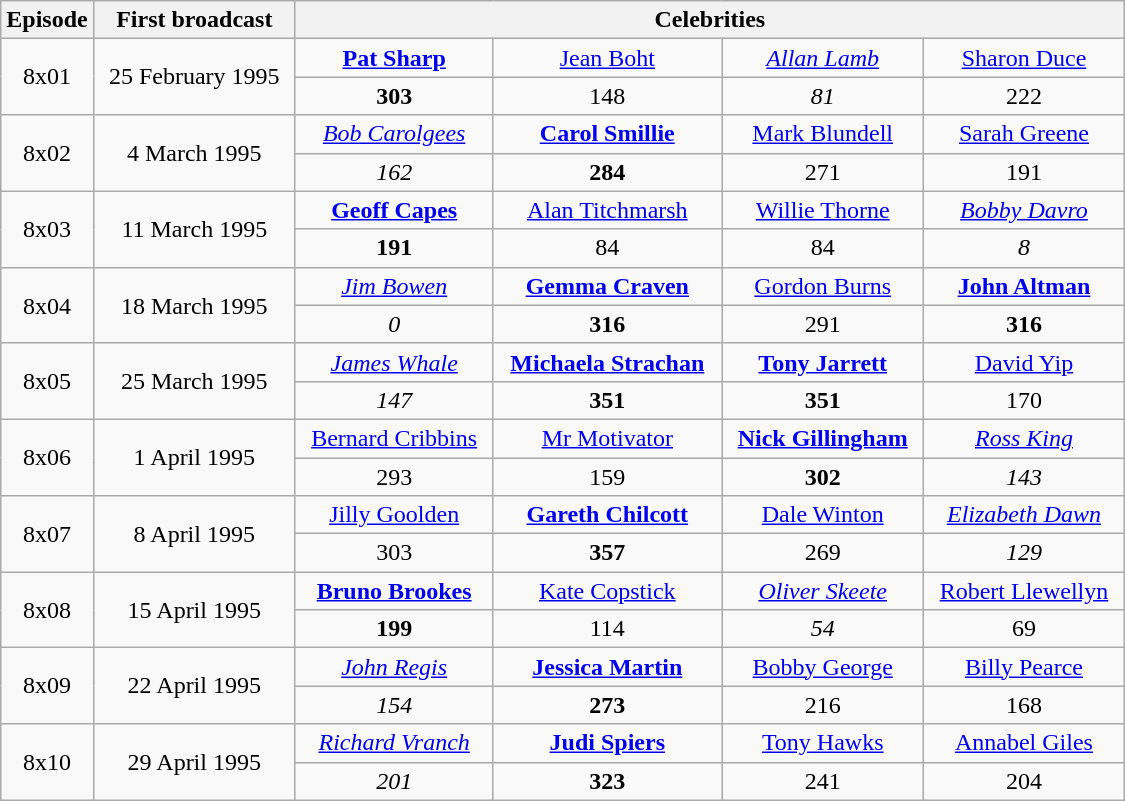<table class="wikitable" width="750px" style="text-align:center;">
<tr>
<th width="8%">Episode</th>
<th width="18%">First broadcast</th>
<th colspan="4">Celebrities</th>
</tr>
<tr>
<td rowspan="2">8x01</td>
<td rowspan="2">25 February 1995</td>
<td><strong><a href='#'>Pat Sharp</a></strong></td>
<td><a href='#'>Jean Boht</a></td>
<td><em><a href='#'>Allan Lamb</a></em></td>
<td><a href='#'>Sharon Duce</a></td>
</tr>
<tr>
<td><strong>303</strong></td>
<td>148</td>
<td><em>81</em></td>
<td>222</td>
</tr>
<tr>
<td rowspan="2">8x02</td>
<td rowspan="2">4 March 1995</td>
<td><em><a href='#'>Bob Carolgees</a></em></td>
<td><strong><a href='#'>Carol Smillie</a></strong></td>
<td><a href='#'>Mark Blundell</a></td>
<td><a href='#'>Sarah Greene</a></td>
</tr>
<tr>
<td><em>162</em></td>
<td><strong>284</strong></td>
<td>271</td>
<td>191</td>
</tr>
<tr>
<td rowspan="2">8x03</td>
<td rowspan="2">11 March 1995</td>
<td><strong><a href='#'>Geoff Capes</a></strong></td>
<td><a href='#'>Alan Titchmarsh</a></td>
<td><a href='#'>Willie Thorne</a></td>
<td><em><a href='#'>Bobby Davro</a></em></td>
</tr>
<tr>
<td><strong>191</strong></td>
<td>84</td>
<td>84</td>
<td><em>8</em></td>
</tr>
<tr>
<td rowspan="2">8x04</td>
<td rowspan="2">18 March 1995</td>
<td><em><a href='#'>Jim Bowen</a></em></td>
<td><strong><a href='#'>Gemma Craven</a></strong></td>
<td><a href='#'>Gordon Burns</a></td>
<td><strong><a href='#'>John Altman</a></strong></td>
</tr>
<tr>
<td><em>0</em></td>
<td><strong>316</strong></td>
<td>291</td>
<td><strong>316</strong></td>
</tr>
<tr>
<td rowspan="2">8x05</td>
<td rowspan="2">25 March 1995</td>
<td><em><a href='#'>James Whale</a></em></td>
<td><strong><a href='#'>Michaela Strachan</a></strong></td>
<td><strong><a href='#'>Tony Jarrett</a></strong></td>
<td><a href='#'>David Yip</a></td>
</tr>
<tr>
<td><em>147</em></td>
<td><strong>351</strong></td>
<td><strong>351</strong></td>
<td>170</td>
</tr>
<tr>
<td rowspan="2">8x06</td>
<td rowspan="2">1 April 1995</td>
<td><a href='#'>Bernard Cribbins</a></td>
<td><a href='#'>Mr Motivator</a></td>
<td><strong><a href='#'>Nick Gillingham</a></strong></td>
<td><em><a href='#'>Ross King</a></em></td>
</tr>
<tr>
<td>293</td>
<td>159</td>
<td><strong>302</strong></td>
<td><em>143</em></td>
</tr>
<tr>
<td rowspan="2">8x07</td>
<td rowspan="2">8 April 1995</td>
<td><a href='#'>Jilly Goolden</a></td>
<td><strong><a href='#'>Gareth Chilcott</a></strong></td>
<td><a href='#'>Dale Winton</a></td>
<td><em><a href='#'>Elizabeth Dawn</a></em></td>
</tr>
<tr>
<td>303</td>
<td><strong>357</strong></td>
<td>269</td>
<td><em>129</em></td>
</tr>
<tr>
<td rowspan="2">8x08</td>
<td rowspan="2">15 April 1995</td>
<td><strong><a href='#'>Bruno Brookes</a></strong></td>
<td><a href='#'>Kate Copstick</a></td>
<td><em><a href='#'>Oliver Skeete</a></em></td>
<td><a href='#'>Robert Llewellyn</a></td>
</tr>
<tr>
<td><strong>199</strong></td>
<td>114</td>
<td><em>54</em></td>
<td>69</td>
</tr>
<tr>
<td rowspan="2">8x09</td>
<td rowspan="2">22 April 1995</td>
<td><em><a href='#'>John Regis</a></em></td>
<td><strong><a href='#'>Jessica Martin</a></strong></td>
<td><a href='#'>Bobby George</a></td>
<td><a href='#'>Billy Pearce</a></td>
</tr>
<tr>
<td><em>154</em></td>
<td><strong>273</strong></td>
<td>216</td>
<td>168</td>
</tr>
<tr>
<td rowspan="2">8x10</td>
<td rowspan="2">29 April 1995</td>
<td><em><a href='#'>Richard Vranch</a></em></td>
<td><strong><a href='#'>Judi Spiers</a></strong></td>
<td><a href='#'>Tony Hawks</a></td>
<td><a href='#'>Annabel Giles</a></td>
</tr>
<tr>
<td><em>201</em></td>
<td><strong>323</strong></td>
<td>241</td>
<td>204</td>
</tr>
</table>
